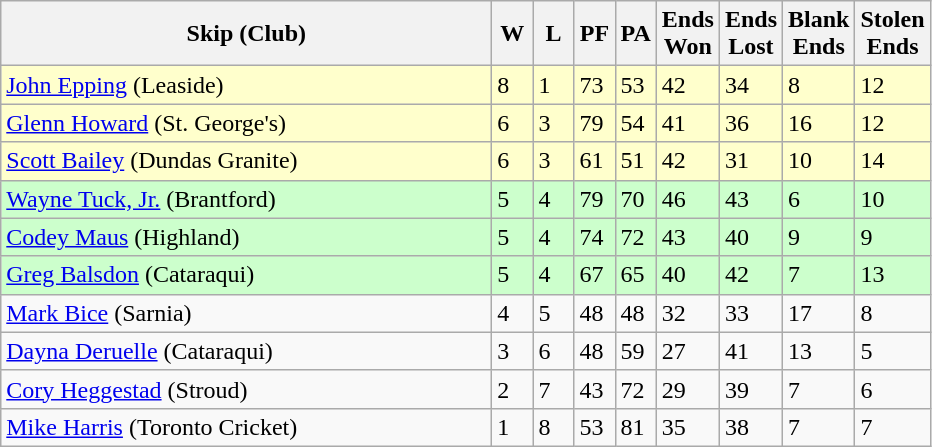<table class="wikitable">
<tr>
<th width=320px>Skip (Club)</th>
<th width=20px>W</th>
<th width=20px>L</th>
<th width=20px>PF</th>
<th width=20px>PA</th>
<th width=20px>Ends <br> Won</th>
<th width=20px>Ends <br> Lost</th>
<th width=20px>Blank <br> Ends</th>
<th width=20px>Stolen <br> Ends<br></th>
</tr>
<tr bgcolor=#ffffcc>
<td><a href='#'>John Epping</a> (Leaside)</td>
<td>8</td>
<td>1</td>
<td>73</td>
<td>53</td>
<td>42</td>
<td>34</td>
<td>8</td>
<td>12</td>
</tr>
<tr bgcolor=#ffffcc>
<td><a href='#'>Glenn Howard</a> (St. George's)</td>
<td>6</td>
<td>3</td>
<td>79</td>
<td>54</td>
<td>41</td>
<td>36</td>
<td>16</td>
<td>12</td>
</tr>
<tr bgcolor=#ffffcc>
<td><a href='#'>Scott Bailey</a> (Dundas Granite)</td>
<td>6</td>
<td>3</td>
<td>61</td>
<td>51</td>
<td>42</td>
<td>31</td>
<td>10</td>
<td>14</td>
</tr>
<tr bgcolor=#ccffcc>
<td><a href='#'>Wayne Tuck, Jr.</a> (Brantford)</td>
<td>5</td>
<td>4</td>
<td>79</td>
<td>70</td>
<td>46</td>
<td>43</td>
<td>6</td>
<td>10</td>
</tr>
<tr bgcolor=#ccffcc>
<td><a href='#'>Codey Maus</a> (Highland)</td>
<td>5</td>
<td>4</td>
<td>74</td>
<td>72</td>
<td>43</td>
<td>40</td>
<td>9</td>
<td>9</td>
</tr>
<tr bgcolor=#ccffcc>
<td><a href='#'>Greg Balsdon</a> (Cataraqui)</td>
<td>5</td>
<td>4</td>
<td>67</td>
<td>65</td>
<td>40</td>
<td>42</td>
<td>7</td>
<td>13</td>
</tr>
<tr>
<td><a href='#'>Mark Bice</a> (Sarnia)</td>
<td>4</td>
<td>5</td>
<td>48</td>
<td>48</td>
<td>32</td>
<td>33</td>
<td>17</td>
<td>8</td>
</tr>
<tr>
<td><a href='#'>Dayna Deruelle</a> (Cataraqui)</td>
<td>3</td>
<td>6</td>
<td>48</td>
<td>59</td>
<td>27</td>
<td>41</td>
<td>13</td>
<td>5</td>
</tr>
<tr>
<td><a href='#'>Cory Heggestad</a>  (Stroud)</td>
<td>2</td>
<td>7</td>
<td>43</td>
<td>72</td>
<td>29</td>
<td>39</td>
<td>7</td>
<td>6</td>
</tr>
<tr>
<td><a href='#'>Mike Harris</a> (Toronto Cricket)</td>
<td>1</td>
<td>8</td>
<td>53</td>
<td>81</td>
<td>35</td>
<td>38</td>
<td>7</td>
<td>7</td>
</tr>
</table>
